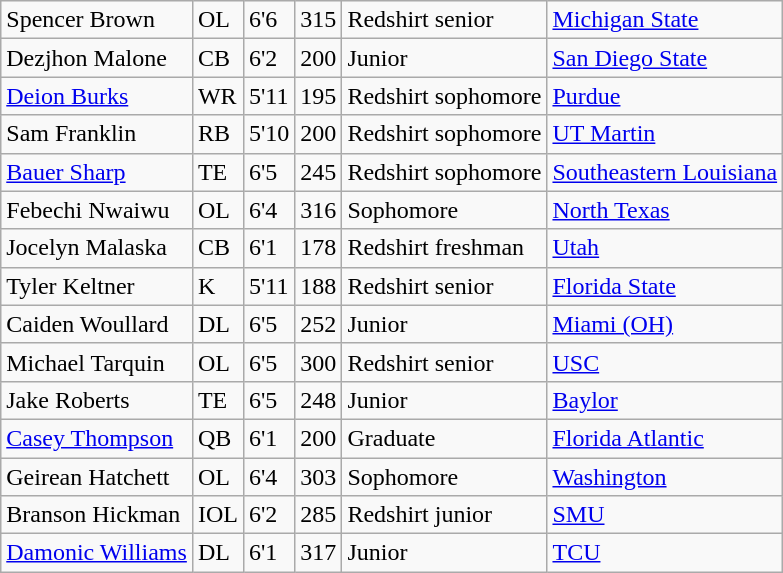<table class="wikitable sortable">
<tr>
<td>Spencer Brown</td>
<td>OL</td>
<td>6'6</td>
<td>315</td>
<td> Redshirt senior</td>
<td><a href='#'>Michigan State</a></td>
</tr>
<tr>
<td>Dezjhon Malone</td>
<td>CB</td>
<td>6'2</td>
<td>200</td>
<td>Junior</td>
<td><a href='#'>San Diego State</a></td>
</tr>
<tr>
<td><a href='#'>Deion Burks</a></td>
<td>WR</td>
<td>5'11</td>
<td>195</td>
<td> Redshirt sophomore</td>
<td><a href='#'>Purdue</a></td>
</tr>
<tr>
<td>Sam Franklin</td>
<td>RB</td>
<td>5'10</td>
<td>200</td>
<td> Redshirt sophomore</td>
<td><a href='#'>UT Martin</a></td>
</tr>
<tr>
<td><a href='#'>Bauer Sharp</a></td>
<td>TE</td>
<td>6'5</td>
<td>245</td>
<td> Redshirt sophomore</td>
<td><a href='#'>Southeastern Louisiana</a></td>
</tr>
<tr>
<td>Febechi Nwaiwu</td>
<td>OL</td>
<td>6'4</td>
<td>316</td>
<td>Sophomore</td>
<td><a href='#'>North Texas</a></td>
</tr>
<tr>
<td>Jocelyn Malaska</td>
<td>CB</td>
<td>6'1</td>
<td>178</td>
<td> Redshirt freshman</td>
<td><a href='#'>Utah</a></td>
</tr>
<tr>
<td>Tyler Keltner</td>
<td>K</td>
<td>5'11</td>
<td>188</td>
<td> Redshirt senior</td>
<td><a href='#'>Florida State</a></td>
</tr>
<tr>
<td>Caiden Woullard</td>
<td>DL</td>
<td>6'5</td>
<td>252</td>
<td>Junior</td>
<td><a href='#'>Miami (OH)</a></td>
</tr>
<tr>
<td>Michael Tarquin</td>
<td>OL</td>
<td>6'5</td>
<td>300</td>
<td> Redshirt senior</td>
<td><a href='#'>USC</a></td>
</tr>
<tr>
<td>Jake Roberts</td>
<td>TE</td>
<td>6'5</td>
<td>248</td>
<td>Junior</td>
<td><a href='#'>Baylor</a></td>
</tr>
<tr>
<td><a href='#'>Casey Thompson</a></td>
<td>QB</td>
<td>6'1</td>
<td>200</td>
<td>Graduate</td>
<td><a href='#'>Florida Atlantic</a></td>
</tr>
<tr>
<td>Geirean Hatchett</td>
<td>OL</td>
<td>6'4</td>
<td>303</td>
<td>Sophomore</td>
<td><a href='#'>Washington</a></td>
</tr>
<tr>
<td>Branson Hickman</td>
<td>IOL</td>
<td>6'2</td>
<td>285</td>
<td> Redshirt junior</td>
<td><a href='#'>SMU</a></td>
</tr>
<tr>
<td><a href='#'>Damonic Williams</a></td>
<td>DL</td>
<td>6'1</td>
<td>317</td>
<td>Junior</td>
<td><a href='#'>TCU</a></td>
</tr>
</table>
